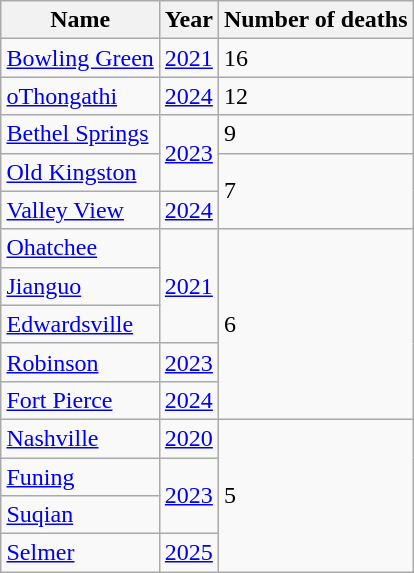<table class="wikitable sortable" align="center" style="margin:1em auto;">
<tr>
<th>Name</th>
<th>Year</th>
<th>Number of deaths</th>
</tr>
<tr>
<td><a href='#'>Bowling Green</a></td>
<td><a href='#'>2021</a></td>
<td>16</td>
</tr>
<tr>
<td><a href='#'>oThongathi</a></td>
<td><a href='#'>2024</a></td>
<td>12</td>
</tr>
<tr>
<td><a href='#'>Bethel Springs</a></td>
<td rowspan="2"><a href='#'>2023</a></td>
<td>9</td>
</tr>
<tr>
<td><a href='#'>Old Kingston</a></td>
<td rowspan="2">7</td>
</tr>
<tr>
<td><a href='#'>Valley View</a></td>
<td><a href='#'>2024</a></td>
</tr>
<tr>
<td><a href='#'>Ohatchee</a></td>
<td rowspan="3"><a href='#'>2021</a></td>
<td rowspan="5">6</td>
</tr>
<tr>
<td><a href='#'>Jianguo</a></td>
</tr>
<tr>
<td><a href='#'>Edwardsville</a></td>
</tr>
<tr>
<td><a href='#'>Robinson</a></td>
<td><a href='#'>2023</a></td>
</tr>
<tr>
<td><a href='#'>Fort Pierce</a></td>
<td><a href='#'>2024</a></td>
</tr>
<tr>
<td><a href='#'>Nashville</a></td>
<td><a href='#'>2020</a></td>
<td rowspan="4">5</td>
</tr>
<tr>
<td><a href='#'>Funing</a></td>
<td rowspan="2"><a href='#'>2023</a></td>
</tr>
<tr>
<td><a href='#'>Suqian</a></td>
</tr>
<tr>
<td><a href='#'>Selmer</a></td>
<td><a href='#'>2025</a></td>
</tr>
</table>
